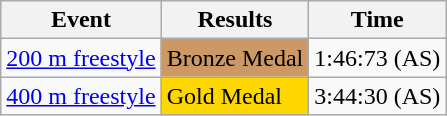<table class="wikitable">
<tr>
<th>Event</th>
<th>Results</th>
<th>Time</th>
</tr>
<tr>
<td><a href='#'>200 m freestyle</a></td>
<td bgcolor="#cc9966">Bronze Medal</td>
<td>1:46:73 (AS)</td>
</tr>
<tr>
<td><a href='#'>400 m freestyle</a></td>
<td bgcolor="Gold">Gold Medal</td>
<td>3:44:30 (AS)</td>
</tr>
</table>
